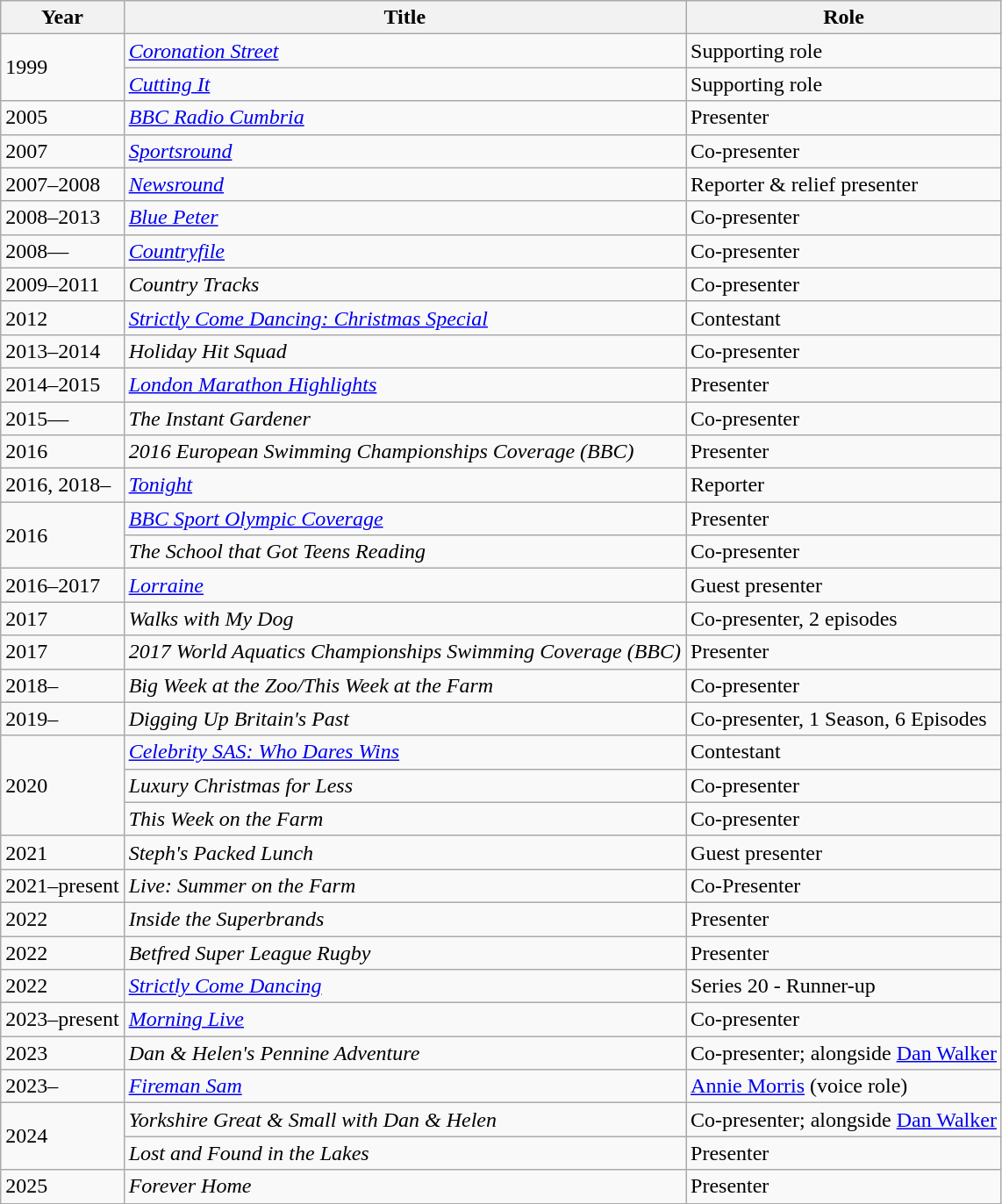<table class="wikitable sortable">
<tr>
<th>Year</th>
<th>Title</th>
<th>Role</th>
</tr>
<tr>
<td rowspan=2>1999</td>
<td><em><a href='#'>Coronation Street</a></em></td>
<td>Supporting role</td>
</tr>
<tr>
<td><em><a href='#'>Cutting It</a></em></td>
<td>Supporting role</td>
</tr>
<tr>
<td>2005</td>
<td><em><a href='#'>BBC Radio Cumbria</a></em></td>
<td>Presenter</td>
</tr>
<tr>
<td>2007</td>
<td><em><a href='#'>Sportsround</a></em></td>
<td>Co-presenter</td>
</tr>
<tr>
<td>2007–2008</td>
<td><em><a href='#'>Newsround</a></em></td>
<td>Reporter & relief presenter</td>
</tr>
<tr>
<td>2008–2013</td>
<td><em><a href='#'>Blue Peter</a></em></td>
<td>Co-presenter</td>
</tr>
<tr>
<td>2008—</td>
<td><em><a href='#'>Countryfile</a></em></td>
<td>Co-presenter</td>
</tr>
<tr>
<td>2009–2011</td>
<td><em>Country Tracks</em></td>
<td>Co-presenter</td>
</tr>
<tr>
<td>2012</td>
<td><em><a href='#'>Strictly Come Dancing: Christmas Special</a></em></td>
<td>Contestant</td>
</tr>
<tr>
<td>2013–2014</td>
<td><em>Holiday Hit Squad</em></td>
<td>Co-presenter</td>
</tr>
<tr>
<td>2014–2015</td>
<td><em><a href='#'>London Marathon Highlights</a></em></td>
<td>Presenter</td>
</tr>
<tr>
<td>2015—</td>
<td><em>The Instant Gardener</em></td>
<td>Co-presenter</td>
</tr>
<tr>
<td>2016</td>
<td><em>2016 European Swimming Championships Coverage (BBC)</em></td>
<td>Presenter</td>
</tr>
<tr>
<td>2016, 2018–</td>
<td><em><a href='#'>Tonight</a></em></td>
<td>Reporter</td>
</tr>
<tr>
<td rowspan=2>2016</td>
<td><em><a href='#'>BBC Sport Olympic Coverage</a></em></td>
<td>Presenter</td>
</tr>
<tr>
<td><em>The School that Got Teens Reading</em></td>
<td>Co-presenter</td>
</tr>
<tr>
<td>2016–2017</td>
<td><em><a href='#'>Lorraine</a></em></td>
<td>Guest presenter</td>
</tr>
<tr>
<td>2017</td>
<td><em>Walks with My Dog</em></td>
<td>Co-presenter, 2 episodes</td>
</tr>
<tr>
<td>2017</td>
<td><em>2017 World Aquatics Championships Swimming Coverage (BBC)</em></td>
<td>Presenter</td>
</tr>
<tr>
<td>2018–</td>
<td><em>Big Week at the Zoo/This Week at the Farm</em></td>
<td>Co-presenter</td>
</tr>
<tr>
<td>2019–</td>
<td><em> Digging Up Britain's Past </em></td>
<td>Co-presenter, 1 Season, 6 Episodes</td>
</tr>
<tr>
<td rowspan=3>2020</td>
<td><em><a href='#'>Celebrity SAS: Who Dares Wins</a></em></td>
<td>Contestant</td>
</tr>
<tr>
<td><em>Luxury Christmas for Less</em></td>
<td>Co-presenter</td>
</tr>
<tr>
<td><em>This Week on the Farm</em></td>
<td>Co-presenter</td>
</tr>
<tr>
<td>2021</td>
<td><em>Steph's Packed Lunch</em></td>
<td>Guest presenter</td>
</tr>
<tr>
<td>2021–present</td>
<td><em>Live: Summer on the Farm</em></td>
<td>Co-Presenter</td>
</tr>
<tr>
<td>2022</td>
<td><em>Inside the Superbrands</em></td>
<td>Presenter</td>
</tr>
<tr>
<td>2022</td>
<td><em>Betfred Super League Rugby</em></td>
<td>Presenter</td>
</tr>
<tr>
<td>2022</td>
<td><a href='#'><em>Strictly Come Dancing</em></a></td>
<td>Series 20 - Runner-up</td>
</tr>
<tr>
<td>2023–present</td>
<td><em><a href='#'>Morning Live</a></em></td>
<td>Co-presenter</td>
</tr>
<tr>
<td>2023</td>
<td><em>Dan & Helen's Pennine Adventure</em></td>
<td>Co-presenter; alongside <a href='#'>Dan Walker</a></td>
</tr>
<tr>
<td>2023–</td>
<td><em><a href='#'>Fireman Sam</a></em></td>
<td><a href='#'>Annie Morris</a> (voice role)</td>
</tr>
<tr>
<td rowspan=2>2024</td>
<td><em>Yorkshire Great & Small with Dan & Helen</em></td>
<td>Co-presenter; alongside <a href='#'>Dan Walker</a></td>
</tr>
<tr>
<td><em>Lost and Found in the Lakes</em></td>
<td>Presenter</td>
</tr>
<tr>
<td>2025</td>
<td><em>Forever Home</em></td>
<td>Presenter</td>
</tr>
</table>
